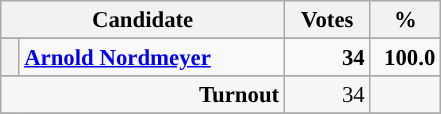<table class="wikitable" style="font-size: 95%;">
<tr style="background-color:#E9E9E9">
<th colspan="2" style="width: 170px">Candidate</th>
<th style="width: 50px">Votes</th>
<th style="width: 40px">%</th>
</tr>
<tr>
</tr>
<tr>
<th width=5 style="background-color: "></th>
<td style="width: 170px"><strong><a href='#'>Arnold Nordmeyer</a></strong></td>
<td align="right"><strong>34</strong></td>
<td align="right"><strong>100.0</strong></td>
</tr>
<tr>
</tr>
<tr style="background-color:#F6F6F6">
<td colspan="2" align="right"><strong>Turnout</strong></td>
<td align="right">34</td>
<td></td>
</tr>
<tr>
</tr>
</table>
